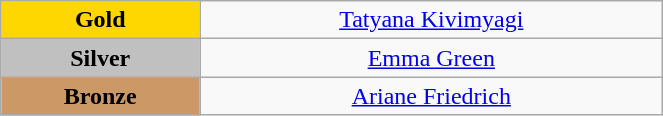<table class="wikitable" style="text-align:center; " width="35%">
<tr>
<td bgcolor="gold"><strong>Gold</strong></td>
<td><a href='#'>Tatyana Kivimyagi</a><br>  <small><em></em></small></td>
</tr>
<tr>
<td bgcolor="silver"><strong>Silver</strong></td>
<td><a href='#'>Emma Green</a><br>  <small><em></em></small></td>
</tr>
<tr>
<td bgcolor="CC9966"><strong>Bronze</strong></td>
<td><a href='#'>Ariane Friedrich</a><br>  <small><em></em></small></td>
</tr>
</table>
